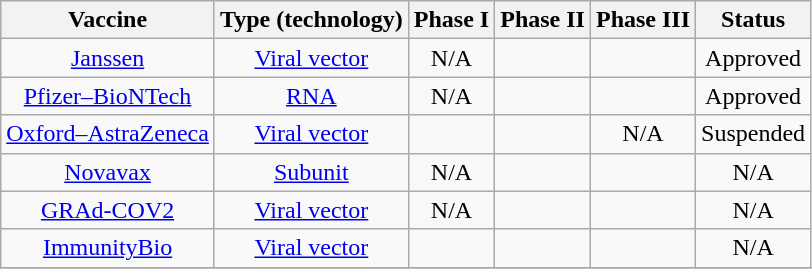<table class="wikitable" style="text-align:center">
<tr>
<th>Vaccine</th>
<th>Type (technology)</th>
<th>Phase I</th>
<th>Phase II</th>
<th>Phase III</th>
<th>Status</th>
</tr>
<tr>
<td><a href='#'>Janssen</a></td>
<td><a href='#'>Viral vector</a></td>
<td>N/A</td>
<td></td>
<td></td>
<td>Approved</td>
</tr>
<tr>
<td><a href='#'>Pfizer–BioNTech</a></td>
<td><a href='#'>RNA</a></td>
<td>N/A</td>
<td></td>
<td></td>
<td>Approved</td>
</tr>
<tr>
<td><a href='#'>Oxford–AstraZeneca</a></td>
<td><a href='#'>Viral vector</a></td>
<td></td>
<td></td>
<td>N/A</td>
<td>Suspended</td>
</tr>
<tr>
<td><a href='#'>Novavax</a></td>
<td><a href='#'>Subunit</a></td>
<td>N/A</td>
<td></td>
<td></td>
<td>N/A</td>
</tr>
<tr>
<td><a href='#'>GRAd-COV2</a></td>
<td><a href='#'>Viral vector</a></td>
<td>N/A</td>
<td></td>
<td></td>
<td>N/A</td>
</tr>
<tr>
<td><a href='#'>ImmunityBio</a></td>
<td><a href='#'>Viral vector</a></td>
<td></td>
<td></td>
<td></td>
<td>N/A</td>
</tr>
<tr>
</tr>
</table>
